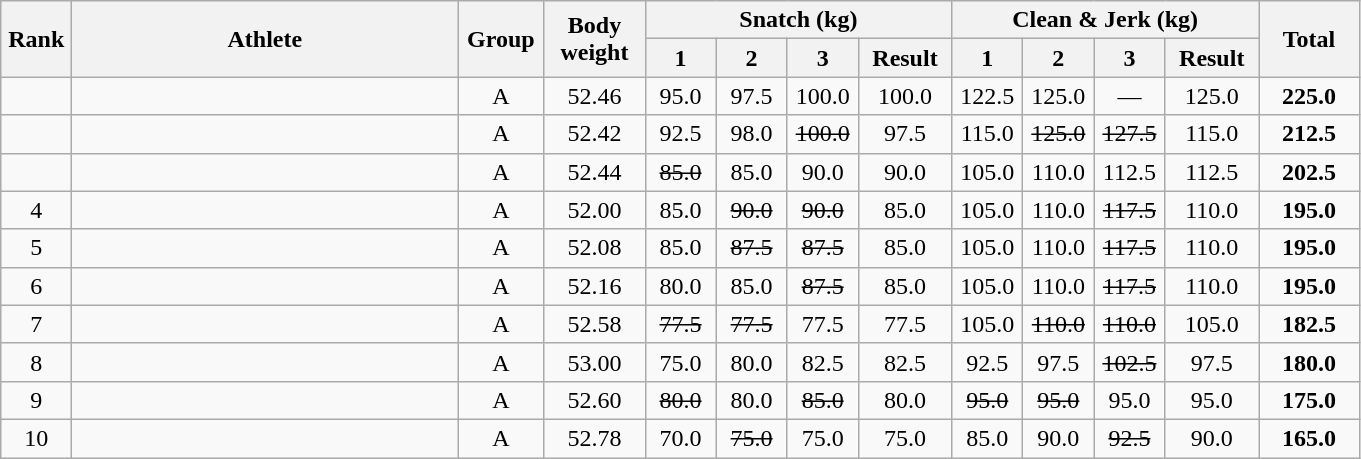<table class = "wikitable" style="text-align:center;">
<tr>
<th rowspan=2 width=40>Rank</th>
<th rowspan=2 width=250>Athlete</th>
<th rowspan=2 width=50>Group</th>
<th rowspan=2 width=60>Body weight</th>
<th colspan=4>Snatch (kg)</th>
<th colspan=4>Clean & Jerk (kg)</th>
<th rowspan=2 width=60>Total</th>
</tr>
<tr>
<th width=40>1</th>
<th width=40>2</th>
<th width=40>3</th>
<th width=55>Result</th>
<th width=40>1</th>
<th width=40>2</th>
<th width=40>3</th>
<th width=55>Result</th>
</tr>
<tr>
<td></td>
<td align=left></td>
<td>A</td>
<td>52.46</td>
<td>95.0</td>
<td>97.5</td>
<td>100.0</td>
<td>100.0</td>
<td>122.5</td>
<td>125.0</td>
<td>—</td>
<td>125.0</td>
<td><strong>225.0</strong></td>
</tr>
<tr>
<td></td>
<td align=left></td>
<td>A</td>
<td>52.42</td>
<td>92.5</td>
<td>98.0</td>
<td><s>100.0</s></td>
<td>97.5</td>
<td>115.0</td>
<td><s>125.0</s></td>
<td><s>127.5</s></td>
<td>115.0</td>
<td><strong>212.5 </strong></td>
</tr>
<tr>
<td></td>
<td align=left></td>
<td>A</td>
<td>52.44</td>
<td><s>85.0</s></td>
<td>85.0</td>
<td>90.0</td>
<td>90.0</td>
<td>105.0</td>
<td>110.0</td>
<td>112.5</td>
<td>112.5</td>
<td><strong>202.5 </strong></td>
</tr>
<tr>
<td>4</td>
<td align=left></td>
<td>A</td>
<td>52.00</td>
<td>85.0</td>
<td><s>90.0</s></td>
<td><s>90.0</s></td>
<td>85.0</td>
<td>105.0</td>
<td>110.0</td>
<td><s>117.5</s></td>
<td>110.0</td>
<td><strong>195.0 </strong></td>
</tr>
<tr>
<td>5</td>
<td align=left></td>
<td>A</td>
<td>52.08</td>
<td>85.0</td>
<td><s>87.5</s></td>
<td><s>87.5</s></td>
<td>85.0</td>
<td>105.0</td>
<td>110.0</td>
<td><s>117.5</s></td>
<td>110.0</td>
<td><strong>195.0 </strong></td>
</tr>
<tr>
<td>6</td>
<td align=left></td>
<td>A</td>
<td>52.16</td>
<td>80.0</td>
<td>85.0</td>
<td><s>87.5</s></td>
<td>85.0</td>
<td>105.0</td>
<td>110.0</td>
<td><s>117.5</s></td>
<td>110.0</td>
<td><strong>195.0 </strong></td>
</tr>
<tr>
<td>7</td>
<td align=left></td>
<td>A</td>
<td>52.58</td>
<td><s>77.5</s></td>
<td><s>77.5</s></td>
<td>77.5</td>
<td>77.5</td>
<td>105.0</td>
<td><s>110.0</s></td>
<td><s>110.0</s></td>
<td>105.0</td>
<td><strong>182.5 </strong></td>
</tr>
<tr>
<td>8</td>
<td align=left></td>
<td>A</td>
<td>53.00</td>
<td>75.0</td>
<td>80.0</td>
<td>82.5</td>
<td>82.5</td>
<td>92.5</td>
<td>97.5</td>
<td><s>102.5</s></td>
<td>97.5</td>
<td><strong>180.0 </strong></td>
</tr>
<tr>
<td>9</td>
<td align=left></td>
<td>A</td>
<td>52.60</td>
<td><s>80.0</s></td>
<td>80.0</td>
<td><s>85.0</s></td>
<td>80.0</td>
<td><s>95.0</s></td>
<td><s>95.0</s></td>
<td>95.0</td>
<td>95.0</td>
<td><strong>175.0 </strong></td>
</tr>
<tr>
<td>10</td>
<td align=left></td>
<td>A</td>
<td>52.78</td>
<td>70.0</td>
<td><s>75.0</s></td>
<td>75.0</td>
<td>75.0</td>
<td>85.0</td>
<td>90.0</td>
<td><s>92.5</s></td>
<td>90.0</td>
<td><strong>165.0 </strong></td>
</tr>
</table>
